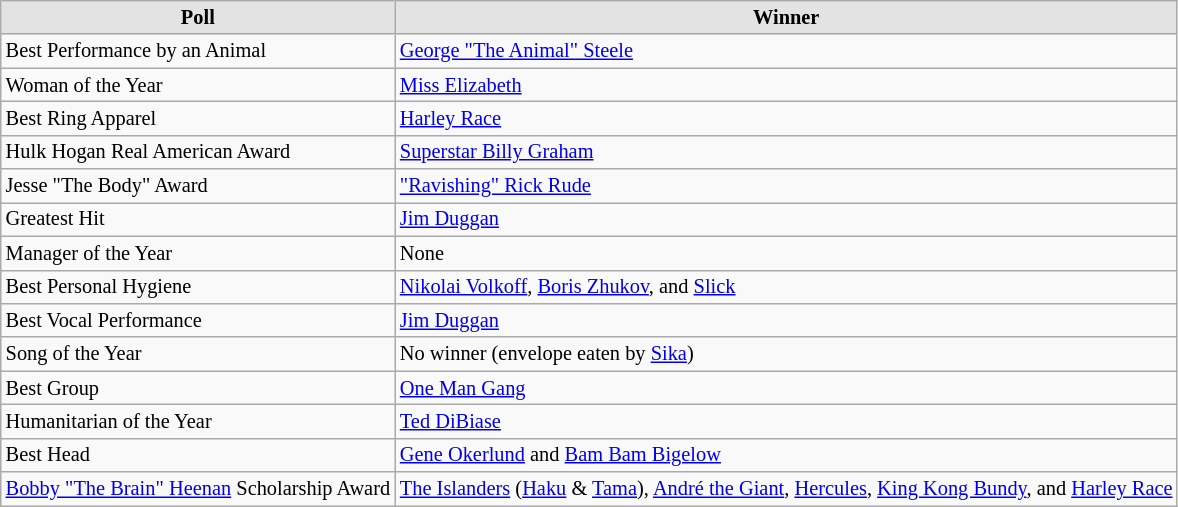<table class="wikitable" style="font-size: 85%; text-align: left;">
<tr>
<th style="border-style: none none solid solid; background: #e3e3e3"><strong>Poll</strong></th>
<th colspan="2" style="border-style: none none solid solid; background: #e3e3e3"><strong>Winner</strong></th>
</tr>
<tr>
<td>Best Performance by an Animal</td>
<td><a href='#'>George "The Animal" Steele</a></td>
</tr>
<tr>
<td>Woman of the Year</td>
<td><a href='#'>Miss Elizabeth</a></td>
</tr>
<tr>
<td>Best Ring Apparel</td>
<td><a href='#'>Harley Race</a></td>
</tr>
<tr>
<td>Hulk Hogan Real American Award</td>
<td><a href='#'>Superstar Billy Graham</a></td>
</tr>
<tr>
<td>Jesse "The Body" Award</td>
<td><a href='#'>"Ravishing" Rick Rude</a></td>
</tr>
<tr>
<td>Greatest Hit</td>
<td><a href='#'>Jim Duggan</a></td>
</tr>
<tr>
<td>Manager of the Year</td>
<td>None </td>
</tr>
<tr>
<td>Best Personal Hygiene</td>
<td><a href='#'>Nikolai Volkoff</a>, <a href='#'>Boris Zhukov</a>, and <a href='#'>Slick</a></td>
</tr>
<tr>
<td>Best Vocal Performance</td>
<td><a href='#'>Jim Duggan</a></td>
</tr>
<tr>
<td>Song of the Year</td>
<td>No winner (envelope eaten by <a href='#'>Sika</a>)</td>
</tr>
<tr>
<td>Best Group</td>
<td><a href='#'>One Man Gang</a></td>
</tr>
<tr>
<td>Humanitarian of the Year</td>
<td><a href='#'>Ted DiBiase</a></td>
</tr>
<tr>
<td>Best Head</td>
<td><a href='#'>Gene Okerlund</a> and <a href='#'>Bam Bam Bigelow</a></td>
</tr>
<tr>
<td><a href='#'>Bobby "The Brain" Heenan</a> Scholarship Award</td>
<td><a href='#'>The Islanders</a> (<a href='#'>Haku</a> & <a href='#'>Tama</a>), <a href='#'>André the Giant</a>, <a href='#'>Hercules</a>, <a href='#'>King Kong Bundy</a>, and <a href='#'>Harley Race</a></td>
</tr>
</table>
